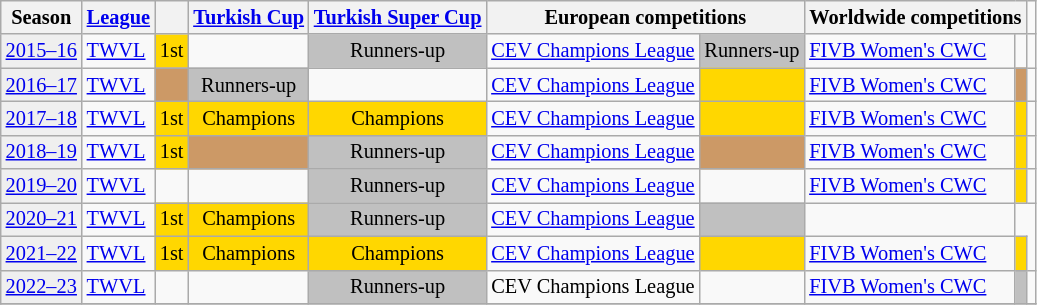<table class="wikitable" style="font-size:85%; text-align:left">
<tr>
<th>Season</th>
<th><a href='#'>League</a></th>
<th></th>
<th><a href='#'>Turkish Cup</a></th>
<th><a href='#'>Turkish Super Cup</a></th>
<th colspan=2>European competitions</th>
<th colspan=2>Worldwide competitions</th>
</tr>
<tr>
<td bgcolor=#efefef><a href='#'>2015–16</a></td>
<td align=left><a href='#'>TWVL</a></td>
<td bgcolor=gold align=center>1st</td>
<td></td>
<td bgcolor=silver align=center>Runners-up</td>
<td><a href='#'>CEV Champions League</a></td>
<td bgcolor=silver align=center>Runners-up</td>
<td><a href='#'>FIVB Women's CWC</a></td>
<td></td>
<td></td>
</tr>
<tr>
<td bgcolor=#efefef><a href='#'>2016–17</a></td>
<td align=left><a href='#'>TWVL</a></td>
<td bgcolor=#cc9966 align=center></td>
<td bgcolor=silver align=center>Runners-up</td>
<td></td>
<td><a href='#'>CEV Champions League</a></td>
<td bgcolor=gold align=center></td>
<td><a href='#'>FIVB Women's CWC</a></td>
<td bgcolor=#cc9966 align=center></td>
<td></td>
</tr>
<tr>
<td bgcolor=#efefef><a href='#'>2017–18</a></td>
<td align=left><a href='#'>TWVL</a></td>
<td bgcolor=gold align=center>1st</td>
<td bgcolor=gold align=center>Champions</td>
<td bgcolor=gold align=center>Champions</td>
<td><a href='#'>CEV Champions League</a></td>
<td bgcolor=gold align=center></td>
<td><a href='#'>FIVB Women's CWC</a></td>
<td bgcolor=gold align=center></td>
<td></td>
</tr>
<tr>
<td bgcolor=#efefef><a href='#'>2018–19</a></td>
<td align=left><a href='#'>TWVL</a></td>
<td bgcolor=gold align=center>1st</td>
<td bgcolor=#cc9966 align=center></td>
<td bgcolor=silver align=center>Runners-up</td>
<td><a href='#'>CEV Champions League</a></td>
<td bgcolor=#cc9966 align=center></td>
<td><a href='#'>FIVB Women's CWC</a></td>
<td bgcolor=gold align=center></td>
<td></td>
</tr>
<tr>
<td bgcolor=#efefef><a href='#'>2019–20</a></td>
<td align=left><a href='#'>TWVL</a></td>
<td></td>
<td></td>
<td bgcolor=silver align=center>Runners-up</td>
<td><a href='#'>CEV Champions League</a></td>
<td></td>
<td><a href='#'>FIVB Women's CWC</a></td>
<td bgcolor=gold align=center></td>
<td></td>
</tr>
<tr>
<td bgcolor=#efefef><a href='#'>2020–21</a></td>
<td align=left><a href='#'>TWVL</a></td>
<td bgcolor=gold align=center>1st</td>
<td bgcolor=gold align=center>Champions</td>
<td bgcolor=silver align=center>Runners-up</td>
<td><a href='#'>CEV Champions League</a></td>
<td bgcolor=silver align=center></td>
<td></td>
</tr>
<tr>
<td bgcolor=#efefef><a href='#'>2021–22</a></td>
<td align=left><a href='#'>TWVL</a></td>
<td bgcolor=gold align=center>1st</td>
<td bgcolor=gold align=center>Champions</td>
<td bgcolor=gold align=center>Champions</td>
<td><a href='#'>CEV Champions League</a></td>
<td bgcolor=gold align=center></td>
<td><a href='#'>FIVB Women's CWC</a></td>
<td bgcolor=gold align=center></td>
</tr>
<tr>
<td bgcolor=#efefef><a href='#'>2022–23</a></td>
<td align=left><a href='#'>TWVL</a></td>
<td></td>
<td></td>
<td bgcolor=silver align=center>Runners-up</td>
<td>CEV Champions League</td>
<td></td>
<td><a href='#'>FIVB Women's CWC</a></td>
<td bgcolor=silver align=center></td>
<td></td>
</tr>
<tr>
</tr>
</table>
